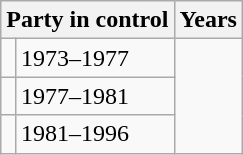<table class="wikitable">
<tr>
<th colspan=2>Party in control</th>
<th>Years</th>
</tr>
<tr>
<td></td>
<td>1973–1977</td>
</tr>
<tr>
<td></td>
<td>1977–1981</td>
</tr>
<tr>
<td></td>
<td>1981–1996</td>
</tr>
</table>
